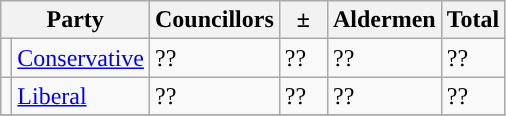<table class="wikitable">
<tr>
<th colspan="2">Party</th>
<th>Councillors</th>
<th>  ±  </th>
<th>Aldermen</th>
<th>Total</th>
</tr>
<tr>
<td style="background-color: "></td>
<td><a href='#'>Conservative</a></td>
<td>??</td>
<td>??</td>
<td>??</td>
<td>??</td>
</tr>
<tr>
<td style="background-color: "></td>
<td><a href='#'>Liberal</a></td>
<td>??</td>
<td>??</td>
<td>??</td>
<td>??</td>
</tr>
<tr>
</tr>
</table>
